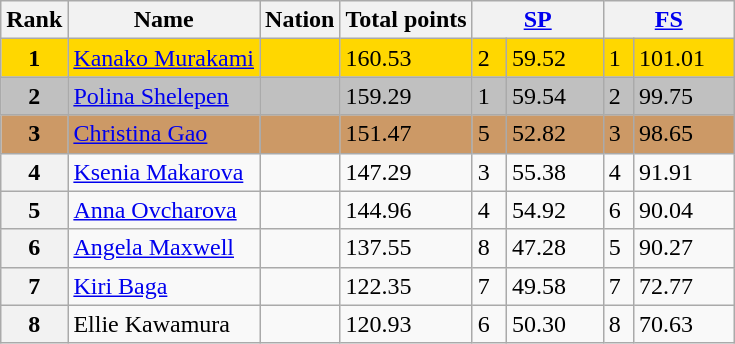<table class="wikitable sortable">
<tr>
<th>Rank</th>
<th>Name</th>
<th>Nation</th>
<th>Total points</th>
<th colspan="2" width="80px"><a href='#'>SP</a></th>
<th colspan="2" width="80px"><a href='#'>FS</a></th>
</tr>
<tr bgcolor="gold">
<td align="center"><strong>1</strong></td>
<td><a href='#'>Kanako Murakami</a></td>
<td></td>
<td>160.53</td>
<td>2</td>
<td>59.52</td>
<td>1</td>
<td>101.01</td>
</tr>
<tr bgcolor="silver">
<td align="center"><strong>2</strong></td>
<td><a href='#'>Polina Shelepen</a></td>
<td></td>
<td>159.29</td>
<td>1</td>
<td>59.54</td>
<td>2</td>
<td>99.75</td>
</tr>
<tr bgcolor="cc9966">
<td align="center"><strong>3</strong></td>
<td><a href='#'>Christina Gao</a></td>
<td></td>
<td>151.47</td>
<td>5</td>
<td>52.82</td>
<td>3</td>
<td>98.65</td>
</tr>
<tr>
<th>4</th>
<td><a href='#'>Ksenia Makarova</a></td>
<td></td>
<td>147.29</td>
<td>3</td>
<td>55.38</td>
<td>4</td>
<td>91.91</td>
</tr>
<tr>
<th>5</th>
<td><a href='#'>Anna Ovcharova</a></td>
<td></td>
<td>144.96</td>
<td>4</td>
<td>54.92</td>
<td>6</td>
<td>90.04</td>
</tr>
<tr>
<th>6</th>
<td><a href='#'>Angela Maxwell</a></td>
<td></td>
<td>137.55</td>
<td>8</td>
<td>47.28</td>
<td>5</td>
<td>90.27</td>
</tr>
<tr>
<th>7</th>
<td><a href='#'>Kiri Baga</a></td>
<td></td>
<td>122.35</td>
<td>7</td>
<td>49.58</td>
<td>7</td>
<td>72.77</td>
</tr>
<tr>
<th>8</th>
<td>Ellie Kawamura</td>
<td></td>
<td>120.93</td>
<td>6</td>
<td>50.30</td>
<td>8</td>
<td>70.63</td>
</tr>
</table>
